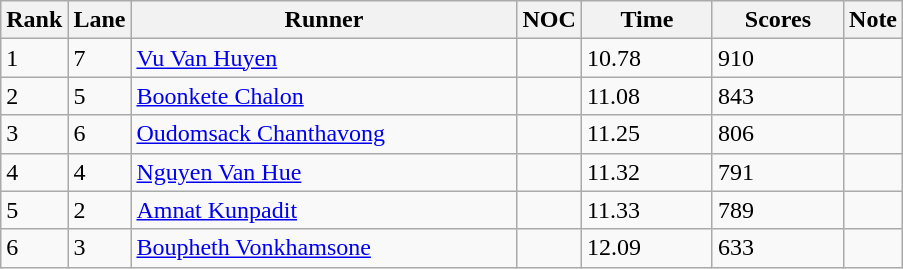<table class="wikitable sortable" style="text-align:Left">
<tr>
<th width=10>Rank</th>
<th width=10>Lane</th>
<th width=250>Runner</th>
<th width=10>NOC</th>
<th width=80>Time</th>
<th width=80>Scores</th>
<th width=10>Note</th>
</tr>
<tr>
<td>1</td>
<td>7</td>
<td><a href='#'>Vu Van Huyen</a></td>
<td></td>
<td>10.78</td>
<td>910</td>
<td></td>
</tr>
<tr>
<td>2</td>
<td>5</td>
<td><a href='#'>Boonkete Chalon</a></td>
<td></td>
<td>11.08</td>
<td>843</td>
<td></td>
</tr>
<tr>
<td>3</td>
<td>6</td>
<td><a href='#'>Oudomsack Chanthavong</a></td>
<td></td>
<td>11.25</td>
<td>806</td>
<td></td>
</tr>
<tr>
<td>4</td>
<td>4</td>
<td><a href='#'>Nguyen Van Hue</a></td>
<td></td>
<td>11.32</td>
<td>791</td>
<td></td>
</tr>
<tr>
<td>5</td>
<td>2</td>
<td><a href='#'>Amnat Kunpadit</a></td>
<td></td>
<td>11.33</td>
<td>789</td>
<td></td>
</tr>
<tr>
<td>6</td>
<td>3</td>
<td><a href='#'>Boupheth Vonkhamsone</a></td>
<td></td>
<td>12.09</td>
<td>633</td>
<td></td>
</tr>
</table>
